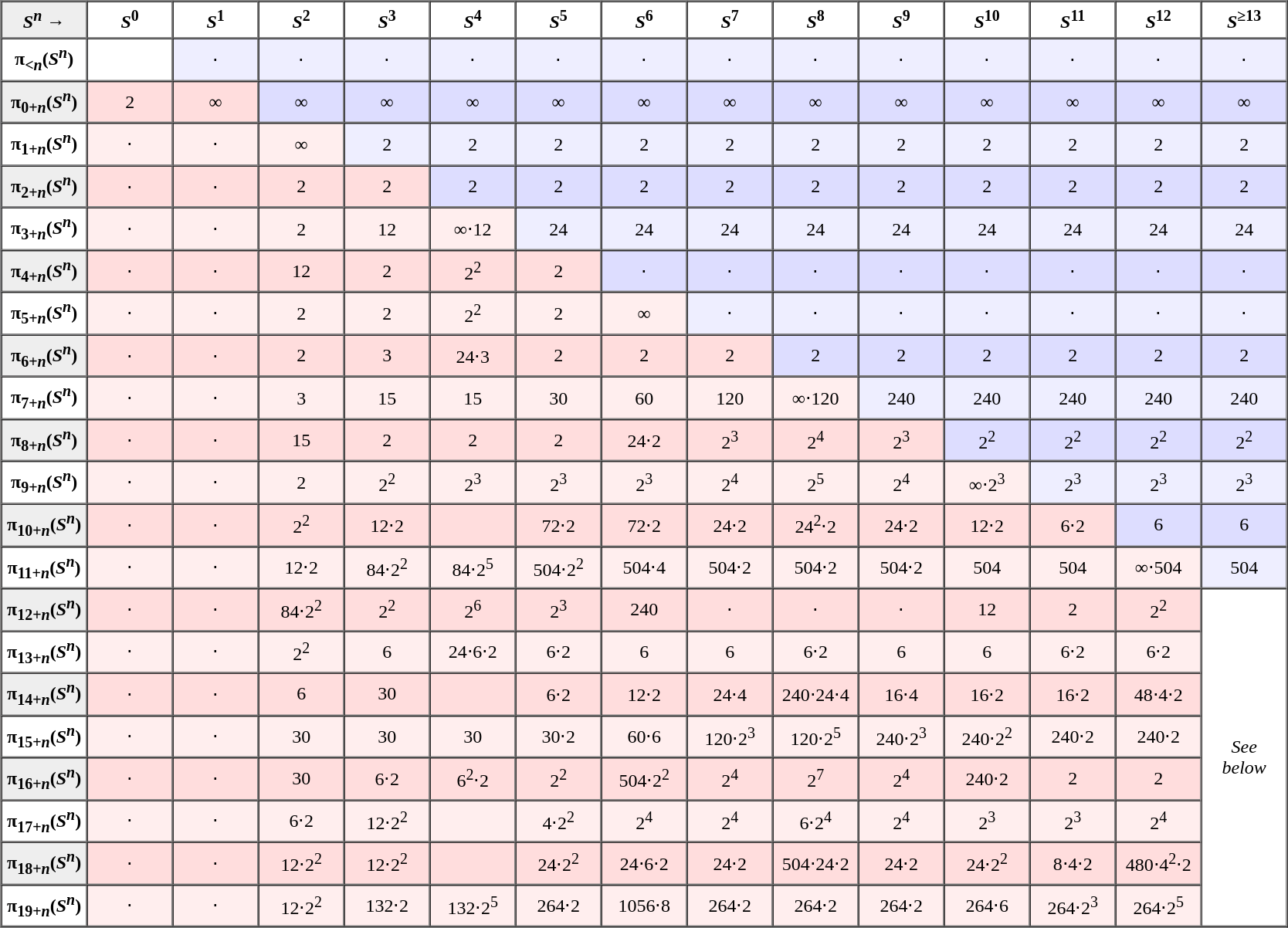<table class="toccontents" border="1" cellspacing="0" cellpadding="4" style="text-align: center">
<tr style="background: #fff; text-align: center;">
<th style="background: #eee"><em>S</em><sup><em>n</em></sup> →</th>
<th style="width:4em"><em>S</em><sup>0</sup></th>
<th style="width:4em"><em>S</em><sup>1</sup></th>
<th style="width:4em"><em>S</em><sup>2</sup></th>
<th style="width:4em"><em>S</em><sup>3</sup></th>
<th style="width:4em"><em>S</em><sup>4</sup></th>
<th style="width:4em"><em>S</em><sup>5</sup></th>
<th style="width:4em"><em>S</em><sup>6</sup></th>
<th style="width:4em"><em>S</em><sup>7</sup></th>
<th style="width:4em"><em>S</em><sup>8</sup></th>
<th style="width:4em"><em>S</em><sup>9</sup></th>
<th style="width:4em"><em>S</em><sup>10</sup></th>
<th style="width:4em"><em>S</em><sup>11</sup></th>
<th style="width:4em"><em>S</em><sup>12</sup></th>
<th style="width:4em"><em>S</em><sup>≥13</sup></th>
</tr>
<tr style="background: #eef">
<th style="background: #fff">π<sub><<em>n</em></sub>(<em>S</em><sup><em>n</em></sup>)</th>
<td style="background: #fff"></td>
<td>⋅</td>
<td>⋅</td>
<td>⋅</td>
<td>⋅</td>
<td>⋅</td>
<td>⋅</td>
<td>⋅</td>
<td>⋅</td>
<td>⋅</td>
<td>⋅</td>
<td>⋅</td>
<td>⋅</td>
<td>⋅</td>
</tr>
<tr style="background: #ddf">
<th style="background: #eee">π<sub>0+<em>n</em></sub>(<em>S</em><sup><em>n</em></sup>)</th>
<td style="background: #fdd">2</td>
<td style="background: #fdd">∞</td>
<td>∞</td>
<td>∞</td>
<td>∞</td>
<td>∞</td>
<td>∞</td>
<td>∞</td>
<td>∞</td>
<td>∞</td>
<td>∞</td>
<td>∞</td>
<td>∞</td>
<td>∞</td>
</tr>
<tr style="background: #eef">
<th style="background: #fff">π<sub>1+<em>n</em></sub>(<em>S</em><sup><em>n</em></sup>)</th>
<td style="background: #fee">⋅</td>
<td style="background: #fee">⋅</td>
<td style="background: #fee">∞</td>
<td>2</td>
<td>2</td>
<td>2</td>
<td>2</td>
<td>2</td>
<td>2</td>
<td>2</td>
<td>2</td>
<td>2</td>
<td>2</td>
<td>2</td>
</tr>
<tr style="background: #ddf">
<th style="background: #eee">π<sub>2+<em>n</em></sub>(<em>S</em><sup><em>n</em></sup>)</th>
<td style="background: #fdd">⋅</td>
<td style="background: #fdd">⋅</td>
<td style="background: #fdd">2</td>
<td style="background: #fdd">2</td>
<td>2</td>
<td>2</td>
<td>2</td>
<td>2</td>
<td>2</td>
<td>2</td>
<td>2</td>
<td>2</td>
<td>2</td>
<td>2</td>
</tr>
<tr style="background: #eef">
<th style="background: #fff">π<sub>3+<em>n</em></sub>(<em>S</em><sup><em>n</em></sup>)</th>
<td style="background: #fee">⋅</td>
<td style="background: #fee">⋅</td>
<td style="background: #fee">2</td>
<td style="background: #fee">12</td>
<td style="background: #fee">∞⋅12</td>
<td>24</td>
<td>24</td>
<td>24</td>
<td>24</td>
<td>24</td>
<td>24</td>
<td>24</td>
<td>24</td>
<td>24</td>
</tr>
<tr style="background: #ddf">
<th style="background: #eee">π<sub>4+<em>n</em></sub>(<em>S</em><sup><em>n</em></sup>)</th>
<td style="background: #fdd">⋅</td>
<td style="background: #fdd">⋅</td>
<td style="background: #fdd">12</td>
<td style="background: #fdd">2</td>
<td style="background: #fdd">2<sup>2</sup></td>
<td style="background: #fdd">2</td>
<td>⋅</td>
<td>⋅</td>
<td>⋅</td>
<td>⋅</td>
<td>⋅</td>
<td>⋅</td>
<td>⋅</td>
<td>⋅</td>
</tr>
<tr style="background: #eef">
<th style="background: #fff">π<sub>5+<em>n</em></sub>(<em>S</em><sup><em>n</em></sup>)</th>
<td style="background: #fee">⋅</td>
<td style="background: #fee">⋅</td>
<td style="background: #fee">2</td>
<td style="background: #fee">2</td>
<td style="background: #fee">2<sup>2</sup></td>
<td style="background: #fee">2</td>
<td style="background: #fee">∞</td>
<td>⋅</td>
<td>⋅</td>
<td>⋅</td>
<td>⋅</td>
<td>⋅</td>
<td>⋅</td>
<td>⋅</td>
</tr>
<tr style="background: #ddf">
<th style="background: #eee">π<sub>6+<em>n</em></sub>(<em>S</em><sup><em>n</em></sup>)</th>
<td style="background: #fdd">⋅</td>
<td style="background: #fdd">⋅</td>
<td style="background: #fdd">2</td>
<td style="background: #fdd">3</td>
<td style="background: #fdd">24⋅3</td>
<td style="background: #fdd">2</td>
<td style="background: #fdd">2</td>
<td style="background: #fdd">2</td>
<td>2</td>
<td>2</td>
<td>2</td>
<td>2</td>
<td>2</td>
<td>2</td>
</tr>
<tr style="background: #fee">
<th style="background: #fff">π<sub>7+<em>n</em></sub>(<em>S</em><sup><em>n</em></sup>)</th>
<td>⋅</td>
<td>⋅</td>
<td>3</td>
<td>15</td>
<td>15</td>
<td>30</td>
<td>60</td>
<td>120</td>
<td>∞⋅120</td>
<td style="background: #eef">240</td>
<td style="background: #eef">240</td>
<td style="background: #eef">240</td>
<td style="background: #eef">240</td>
<td style="background: #eef">240</td>
</tr>
<tr style="background: #fdd">
<th style="background: #eee">π<sub>8+<em>n</em></sub>(<em>S</em><sup><em>n</em></sup>)</th>
<td>⋅</td>
<td>⋅</td>
<td>15</td>
<td>2</td>
<td>2</td>
<td>2</td>
<td>24⋅2</td>
<td>2<sup>3</sup></td>
<td>2<sup>4</sup></td>
<td>2<sup>3</sup></td>
<td style="background: #ddf">2<sup>2</sup></td>
<td style="background: #ddf">2<sup>2</sup></td>
<td style="background: #ddf">2<sup>2</sup></td>
<td style="background: #ddf">2<sup>2</sup></td>
</tr>
<tr style="background: #fee">
<th style="background: #fff">π<sub>9+<em>n</em></sub>(<em>S</em><sup><em>n</em></sup>)</th>
<td>⋅</td>
<td>⋅</td>
<td>2</td>
<td>2<sup>2</sup></td>
<td>2<sup>3</sup></td>
<td>2<sup>3</sup></td>
<td>2<sup>3</sup></td>
<td>2<sup>4</sup></td>
<td>2<sup>5</sup></td>
<td>2<sup>4</sup></td>
<td>∞⋅2<sup>3</sup></td>
<td style="background: #eef">2<sup>3</sup></td>
<td style="background: #eef">2<sup>3</sup></td>
<td style="background: #eef">2<sup>3</sup></td>
</tr>
<tr style="background: #fdd">
<th style="background: #eee">π<sub>10+<em>n</em></sub>(<em>S</em><sup><em>n</em></sup>)</th>
<td>⋅</td>
<td>⋅</td>
<td>2<sup>2</sup></td>
<td>12⋅2</td>
<td></td>
<td>72⋅2</td>
<td>72⋅2</td>
<td>24⋅2</td>
<td>24<sup>2</sup>⋅2</td>
<td>24⋅2</td>
<td>12⋅2</td>
<td>6⋅2</td>
<td style="background: #ddf">6</td>
<td style="background: #ddf">6</td>
</tr>
<tr style="background: #fee">
<th style="background: #fff">π<sub>11+<em>n</em></sub>(<em>S</em><sup><em>n</em></sup>)</th>
<td>⋅</td>
<td>⋅</td>
<td>12⋅2</td>
<td>84⋅2<sup>2</sup></td>
<td>84⋅2<sup>5</sup></td>
<td>504⋅2<sup>2</sup></td>
<td>504⋅4</td>
<td>504⋅2</td>
<td>504⋅2</td>
<td>504⋅2</td>
<td>504</td>
<td>504</td>
<td>∞⋅504</td>
<td style="background: #eef">504</td>
</tr>
<tr style="background: #fdd">
<th style="background: #eee">π<sub>12+<em>n</em></sub>(<em>S</em><sup><em>n</em></sup>)</th>
<td>⋅</td>
<td>⋅</td>
<td>84⋅2<sup>2</sup></td>
<td>2<sup>2</sup></td>
<td>2<sup>6</sup></td>
<td>2<sup>3</sup></td>
<td>240</td>
<td>⋅</td>
<td>⋅</td>
<td>⋅</td>
<td>12</td>
<td>2</td>
<td>2<sup>2</sup></td>
<td rowspan="8" valign="middle" align="center" style="background: #fff"><em>See<br>below</em></td>
</tr>
<tr style="background: #fee">
<th style="background: #fff">π<sub>13+<em>n</em></sub>(<em>S</em><sup><em>n</em></sup>)</th>
<td>⋅</td>
<td>⋅</td>
<td>2<sup>2</sup></td>
<td>6</td>
<td>24⋅6⋅2</td>
<td>6⋅2</td>
<td>6</td>
<td>6</td>
<td>6⋅2</td>
<td>6</td>
<td>6</td>
<td>6⋅2</td>
<td>6⋅2</td>
</tr>
<tr style="background: #fdd">
<th style="background: #eee">π<sub>14+<em>n</em></sub>(<em>S</em><sup><em>n</em></sup>)</th>
<td>⋅</td>
<td>⋅</td>
<td>6</td>
<td>30</td>
<td></td>
<td>6⋅2</td>
<td>12⋅2</td>
<td>24⋅4</td>
<td>240⋅24⋅4</td>
<td>16⋅4</td>
<td>16⋅2</td>
<td>16⋅2</td>
<td>48⋅4⋅2</td>
</tr>
<tr style="background: #fee">
<th style="background: #fff">π<sub>15+<em>n</em></sub>(<em>S</em><sup><em>n</em></sup>)</th>
<td>⋅</td>
<td>⋅</td>
<td>30</td>
<td>30</td>
<td>30</td>
<td>30⋅2</td>
<td>60⋅6</td>
<td>120⋅2<sup>3</sup></td>
<td>120⋅2<sup>5</sup></td>
<td>240⋅2<sup>3</sup></td>
<td>240⋅2<sup>2</sup></td>
<td>240⋅2</td>
<td>240⋅2</td>
</tr>
<tr style="background: #fdd">
<th style="background: #eee">π<sub>16+<em>n</em></sub>(<em>S</em><sup><em>n</em></sup>)</th>
<td>⋅</td>
<td>⋅</td>
<td>30</td>
<td>6⋅2</td>
<td>6<sup>2</sup>⋅2</td>
<td>2<sup>2</sup></td>
<td>504⋅2<sup>2</sup></td>
<td>2<sup>4</sup></td>
<td>2<sup>7</sup></td>
<td>2<sup>4</sup></td>
<td>240⋅2</td>
<td>2</td>
<td>2</td>
</tr>
<tr style="background: #fee">
<th style="background: #fff">π<sub>17+<em>n</em></sub>(<em>S</em><sup><em>n</em></sup>)</th>
<td>⋅</td>
<td>⋅</td>
<td>6⋅2</td>
<td>12⋅2<sup>2</sup></td>
<td></td>
<td>4⋅2<sup>2</sup></td>
<td>2<sup>4</sup></td>
<td>2<sup>4</sup></td>
<td>6⋅2<sup>4</sup></td>
<td>2<sup>4</sup></td>
<td>2<sup>3</sup></td>
<td>2<sup>3</sup></td>
<td>2<sup>4</sup></td>
</tr>
<tr style="background: #fdd">
<th style="background: #eee">π<sub>18+<em>n</em></sub>(<em>S</em><sup><em>n</em></sup>)</th>
<td>⋅</td>
<td>⋅</td>
<td>12⋅2<sup>2</sup></td>
<td>12⋅2<sup>2</sup></td>
<td></td>
<td>24⋅2<sup>2</sup></td>
<td>24⋅6⋅2</td>
<td>24⋅2</td>
<td>504⋅24⋅2</td>
<td>24⋅2</td>
<td>24⋅2<sup>2</sup></td>
<td>8⋅4⋅2</td>
<td>480⋅4<sup>2</sup>⋅2</td>
</tr>
<tr style="background: #fee">
<th style="background: #fff">π<sub>19+<em>n</em></sub>(<em>S</em><sup><em>n</em></sup>)</th>
<td>⋅</td>
<td>⋅</td>
<td>12⋅2<sup>2</sup></td>
<td>132⋅2</td>
<td>132⋅2<sup>5</sup></td>
<td>264⋅2</td>
<td>1056⋅8</td>
<td>264⋅2</td>
<td>264⋅2</td>
<td>264⋅2</td>
<td>264⋅6</td>
<td>264⋅2<sup>3</sup></td>
<td>264⋅2<sup>5</sup></td>
</tr>
</table>
